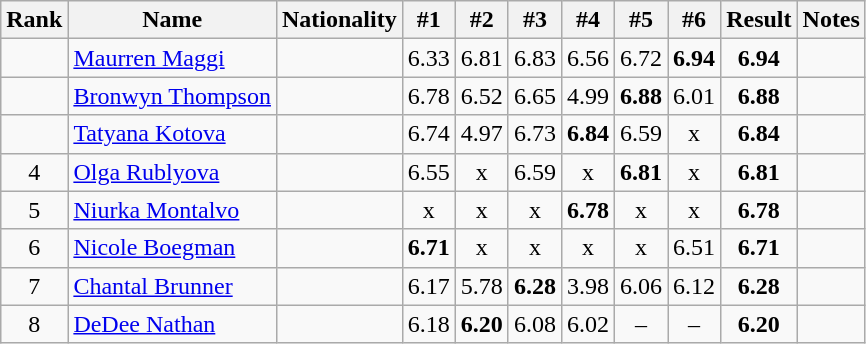<table class="wikitable sortable" style="text-align:center">
<tr>
<th>Rank</th>
<th>Name</th>
<th>Nationality</th>
<th>#1</th>
<th>#2</th>
<th>#3</th>
<th>#4</th>
<th>#5</th>
<th>#6</th>
<th>Result</th>
<th>Notes</th>
</tr>
<tr>
<td></td>
<td align=left><a href='#'>Maurren Maggi</a></td>
<td align=left></td>
<td>6.33</td>
<td>6.81</td>
<td>6.83</td>
<td>6.56</td>
<td>6.72</td>
<td><strong>6.94</strong></td>
<td><strong>6.94</strong></td>
<td></td>
</tr>
<tr>
<td></td>
<td align=left><a href='#'>Bronwyn Thompson</a></td>
<td align=left></td>
<td>6.78</td>
<td>6.52</td>
<td>6.65</td>
<td>4.99</td>
<td><strong>6.88</strong></td>
<td>6.01</td>
<td><strong>6.88</strong></td>
<td></td>
</tr>
<tr>
<td></td>
<td align=left><a href='#'>Tatyana Kotova</a></td>
<td align=left></td>
<td>6.74</td>
<td>4.97</td>
<td>6.73</td>
<td><strong>6.84</strong></td>
<td>6.59</td>
<td>x</td>
<td><strong>6.84</strong></td>
<td></td>
</tr>
<tr>
<td>4</td>
<td align=left><a href='#'>Olga Rublyova</a></td>
<td align=left></td>
<td>6.55</td>
<td>x</td>
<td>6.59</td>
<td>x</td>
<td><strong>6.81</strong></td>
<td>x</td>
<td><strong>6.81</strong></td>
<td></td>
</tr>
<tr>
<td>5</td>
<td align=left><a href='#'>Niurka Montalvo</a></td>
<td align=left></td>
<td>x</td>
<td>x</td>
<td>x</td>
<td><strong>6.78</strong></td>
<td>x</td>
<td>x</td>
<td><strong>6.78</strong></td>
<td></td>
</tr>
<tr>
<td>6</td>
<td align=left><a href='#'>Nicole Boegman</a></td>
<td align=left></td>
<td><strong>6.71</strong></td>
<td>x</td>
<td>x</td>
<td>x</td>
<td>x</td>
<td>6.51</td>
<td><strong>6.71</strong></td>
<td></td>
</tr>
<tr>
<td>7</td>
<td align=left><a href='#'>Chantal Brunner</a></td>
<td align=left></td>
<td>6.17</td>
<td>5.78</td>
<td><strong>6.28</strong></td>
<td>3.98</td>
<td>6.06</td>
<td>6.12</td>
<td><strong>6.28</strong></td>
<td></td>
</tr>
<tr>
<td>8</td>
<td align=left><a href='#'>DeDee Nathan</a></td>
<td align=left></td>
<td>6.18</td>
<td><strong>6.20</strong></td>
<td>6.08</td>
<td>6.02</td>
<td>–</td>
<td>–</td>
<td><strong>6.20</strong></td>
<td></td>
</tr>
</table>
